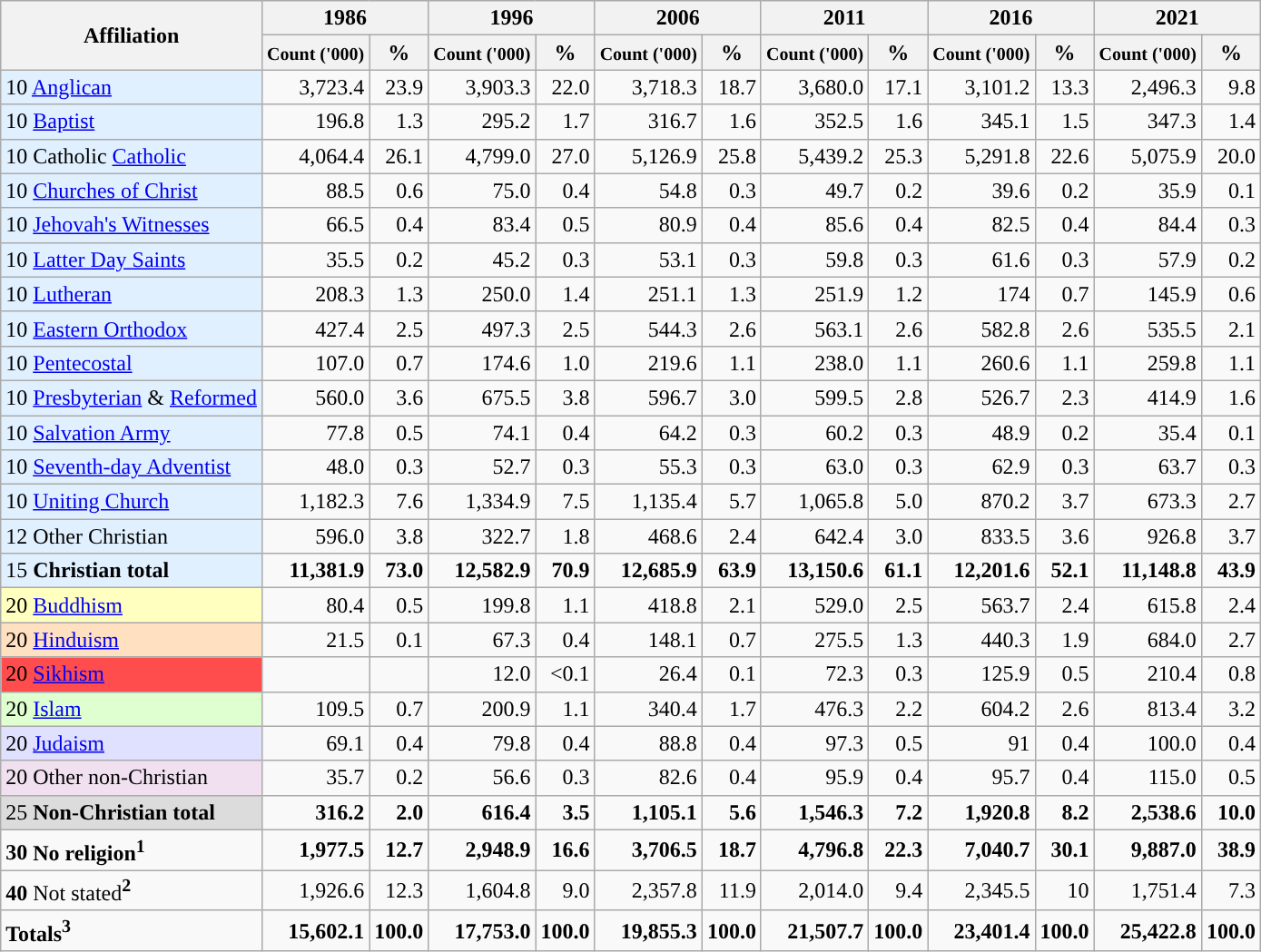<table class="wikitable sortable">
<tr>
<th rowspan=2 scope="col">Affiliation</th>
<th colspan=2>1986</th>
<th colspan=2>1996</th>
<th colspan=2>2006</th>
<th colspan=2>2011</th>
<th colspan=2>2016</th>
<th colspan=2>2021</th>
</tr>
<tr>
<th scope="col"><small>Count ('000)</small></th>
<th scope="col">%</th>
<th scope="col"><small>Count ('000)</small></th>
<th scope="col">%</th>
<th scope="col"><small>Count ('000)</small></th>
<th scope="col">%</th>
<th scope="col"><small>Count ('000)</small></th>
<th scope="col">%</th>
<th scope="col"><small>Count ('000)</small></th>
<th scope="col">%</th>
<th scope="col"><small>Count ('000)</small></th>
<th scope="col">%</th>
</tr>
<tr>
<td style="text-align:left; background:#E0F0FF;"><span>10</span> <a href='#'>Anglican</a></td>
<td style="text-align:right;">3,723.4</td>
<td style="text-align:right;">23.9</td>
<td style="text-align:right;">3,903.3</td>
<td style="text-align:right;">22.0</td>
<td style="text-align:right;">3,718.3</td>
<td style="text-align:right;">18.7</td>
<td style="text-align:right;">3,680.0</td>
<td style="text-align:right;">17.1</td>
<td style="text-align:right;">3,101.2</td>
<td style="text-align:right;">13.3</td>
<td style="text-align:right;">2,496.3</td>
<td style="text-align:right;">9.8</td>
</tr>
<tr>
<td style="text-align:left; background:#E0F0FF;"><span>10</span> <a href='#'>Baptist</a></td>
<td style="text-align:right;">196.8</td>
<td style="text-align:right;">1.3</td>
<td style="text-align:right;">295.2</td>
<td style="text-align:right;">1.7</td>
<td style="text-align:right;">316.7</td>
<td style="text-align:right;">1.6</td>
<td style="text-align:right;">352.5</td>
<td style="text-align:right;">1.6</td>
<td style="text-align:right;">345.1</td>
<td style="text-align:right;">1.5</td>
<td style="text-align:right;">347.3</td>
<td style="text-align:right;">1.4</td>
</tr>
<tr>
<td style="text-align:left; background:#E0F0FF;"><span>10 Catholic</span> <a href='#'>Catholic</a></td>
<td style="text-align:right;">4,064.4</td>
<td style="text-align:right;">26.1</td>
<td style="text-align:right;">4,799.0</td>
<td style="text-align:right;">27.0</td>
<td style="text-align:right;">5,126.9</td>
<td style="text-align:right;">25.8</td>
<td style="text-align:right;">5,439.2</td>
<td style="text-align:right;">25.3</td>
<td style="text-align:right;">5,291.8</td>
<td style="text-align:right;">22.6</td>
<td style="text-align:right;">5,075.9</td>
<td style="text-align:right;">20.0</td>
</tr>
<tr>
<td style="text-align:left; background:#E0F0FF;"><span>10</span> <a href='#'>Churches of Christ</a></td>
<td style="text-align:right;">88.5</td>
<td style="text-align:right;">0.6</td>
<td style="text-align:right;">75.0</td>
<td style="text-align:right;">0.4</td>
<td style="text-align:right;">54.8</td>
<td style="text-align:right;">0.3</td>
<td style="text-align:right;">49.7</td>
<td style="text-align:right;">0.2</td>
<td style="text-align:right;">39.6</td>
<td style="text-align:right;">0.2</td>
<td style="text-align:right;">35.9</td>
<td style="text-align:right;">0.1</td>
</tr>
<tr>
<td style="text-align:left; background:#E0F0FF;"><span>10</span> <a href='#'>Jehovah's Witnesses</a></td>
<td style="text-align:right;">66.5</td>
<td style="text-align:right;">0.4</td>
<td style="text-align:right;">83.4</td>
<td style="text-align:right;">0.5</td>
<td style="text-align:right;">80.9</td>
<td style="text-align:right;">0.4</td>
<td style="text-align:right;">85.6</td>
<td style="text-align:right;">0.4</td>
<td style="text-align:right;">82.5</td>
<td style="text-align:right;">0.4</td>
<td style="text-align:right;">84.4</td>
<td style="text-align:right;">0.3</td>
</tr>
<tr>
<td style="text-align:left; background:#E0F0FF;"><span>10</span> <a href='#'>Latter Day Saints</a></td>
<td style="text-align:right;">35.5</td>
<td style="text-align:right;">0.2</td>
<td style="text-align:right;">45.2</td>
<td style="text-align:right;">0.3</td>
<td style="text-align:right;">53.1</td>
<td style="text-align:right;">0.3</td>
<td style="text-align:right;">59.8</td>
<td style="text-align:right;">0.3</td>
<td style="text-align:right;">61.6</td>
<td style="text-align:right;">0.3</td>
<td style="text-align:right;">57.9</td>
<td style="text-align:right;">0.2</td>
</tr>
<tr>
<td style="text-align:left; background:#E0F0FF;"><span>10</span> <a href='#'>Lutheran</a></td>
<td style="text-align:right;">208.3</td>
<td style="text-align:right;">1.3</td>
<td style="text-align:right;">250.0</td>
<td style="text-align:right;">1.4</td>
<td style="text-align:right;">251.1</td>
<td style="text-align:right;">1.3</td>
<td style="text-align:right;">251.9</td>
<td style="text-align:right;">1.2</td>
<td style="text-align:right;">174</td>
<td style="text-align:right;">0.7</td>
<td style="text-align:right;">145.9</td>
<td style="text-align:right;">0.6</td>
</tr>
<tr>
<td style="text-align:left; background:#E0F0FF;"><span>10</span> <a href='#'>Eastern Orthodox</a></td>
<td style="text-align:right;">427.4</td>
<td style="text-align:right;">2.5</td>
<td style="text-align:right;">497.3</td>
<td style="text-align:right;">2.5</td>
<td style="text-align:right;">544.3</td>
<td style="text-align:right;">2.6</td>
<td style="text-align:right;">563.1</td>
<td style="text-align:right;">2.6</td>
<td style="text-align:right;">582.8</td>
<td style="text-align:right;">2.6</td>
<td style="text-align:right;">535.5</td>
<td style="text-align:right;">2.1</td>
</tr>
<tr>
<td style="text-align:left; background:#E0F0FF;"><span>10</span> <a href='#'>Pentecostal</a></td>
<td style="text-align:right;">107.0</td>
<td style="text-align:right;">0.7</td>
<td style="text-align:right;">174.6</td>
<td style="text-align:right;">1.0</td>
<td style="text-align:right;">219.6</td>
<td style="text-align:right;">1.1</td>
<td style="text-align:right;">238.0</td>
<td style="text-align:right;">1.1</td>
<td style="text-align:right;">260.6</td>
<td style="text-align:right;">1.1</td>
<td style="text-align:right;">259.8</td>
<td style="text-align:right;">1.1</td>
</tr>
<tr>
<td style="text-align:left; background:#E0F0FF;"><span>10</span> <a href='#'>Presbyterian</a> & <a href='#'>Reformed</a></td>
<td style="text-align:right;">560.0</td>
<td style="text-align:right;">3.6</td>
<td style="text-align:right;">675.5</td>
<td style="text-align:right;">3.8</td>
<td style="text-align:right;">596.7</td>
<td style="text-align:right;">3.0</td>
<td style="text-align:right;">599.5</td>
<td style="text-align:right;">2.8</td>
<td style="text-align:right;">526.7</td>
<td style="text-align:right;">2.3</td>
<td style="text-align:right;">414.9</td>
<td style="text-align:right;">1.6</td>
</tr>
<tr>
<td style="text-align:left; background:#E0F0FF;"><span>10</span> <a href='#'>Salvation Army</a></td>
<td style="text-align:right;">77.8</td>
<td style="text-align:right;">0.5</td>
<td style="text-align:right;">74.1</td>
<td style="text-align:right;">0.4</td>
<td style="text-align:right;">64.2</td>
<td style="text-align:right;">0.3</td>
<td style="text-align:right;">60.2</td>
<td style="text-align:right;">0.3</td>
<td style="text-align:right;">48.9</td>
<td style="text-align:right;">0.2</td>
<td style="text-align:right;">35.4</td>
<td style="text-align:right;">0.1</td>
</tr>
<tr>
<td style="text-align:left; background:#E0F0FF;"><span>10</span> <a href='#'>Seventh-day Adventist</a></td>
<td style="text-align:right;">48.0</td>
<td style="text-align:right;">0.3</td>
<td style="text-align:right;">52.7</td>
<td style="text-align:right;">0.3</td>
<td style="text-align:right;">55.3</td>
<td style="text-align:right;">0.3</td>
<td style="text-align:right;">63.0</td>
<td style="text-align:right;">0.3</td>
<td style="text-align:right;">62.9</td>
<td style="text-align:right;">0.3</td>
<td style="text-align:right;">63.7</td>
<td style="text-align:right;">0.3</td>
</tr>
<tr>
<td style="text-align:left; background:#E0F0FF;"><span>10</span> <a href='#'>Uniting Church</a></td>
<td style="text-align:right;">1,182.3</td>
<td style="text-align:right;">7.6</td>
<td style="text-align:right;">1,334.9</td>
<td style="text-align:right;">7.5</td>
<td style="text-align:right;">1,135.4</td>
<td style="text-align:right;">5.7</td>
<td style="text-align:right;">1,065.8</td>
<td style="text-align:right;">5.0</td>
<td style="text-align:right;">870.2</td>
<td style="text-align:right;">3.7</td>
<td style="text-align:right;">673.3</td>
<td style="text-align:right;">2.7</td>
</tr>
<tr>
<td style="text-align:left; background:#E0F0FF;"><span>12</span> Other Christian</td>
<td style="text-align:right;">596.0</td>
<td style="text-align:right;">3.8</td>
<td style="text-align:right;">322.7</td>
<td style="text-align:right;">1.8</td>
<td style="text-align:right;">468.6</td>
<td style="text-align:right;">2.4</td>
<td style="text-align:right;">642.4</td>
<td style="text-align:right;">3.0</td>
<td style="text-align:right;">833.5</td>
<td style="text-align:right;">3.6</td>
<td style="text-align:right;">926.8</td>
<td style="text-align:right;">3.7</td>
</tr>
<tr>
<td style="text-align:left; background:#E0F0FF;"><span>15</span> <strong>Christian total</strong></td>
<td style="text-align:right;"><strong>11,381.9</strong></td>
<td style="text-align:right;"><strong>73.0</strong></td>
<td style="text-align:right;"><strong>12,582.9</strong></td>
<td style="text-align:right;"><strong>70.9</strong></td>
<td style="text-align:right;"><strong>12,685.9</strong></td>
<td style="text-align:right;"><strong>63.9</strong></td>
<td style="text-align:right;"><strong>13,150.6</strong></td>
<td style="text-align:right;"><strong>61.1</strong></td>
<td style="text-align:right;"><strong>12,201.6</strong></td>
<td style="text-align:right;"><strong>52.1</strong></td>
<td style="text-align:right;"><strong>11,148.8</strong></td>
<td style="text-align:right;"><strong>43.9</strong></td>
</tr>
<tr>
<td style="text-align:left; background:#FFFFC0;"><span>20</span> <a href='#'>Buddhism</a></td>
<td style="text-align:right;">80.4</td>
<td style="text-align:right;">0.5</td>
<td style="text-align:right;">199.8</td>
<td style="text-align:right;">1.1</td>
<td style="text-align:right;">418.8</td>
<td style="text-align:right;">2.1</td>
<td style="text-align:right;">529.0</td>
<td style="text-align:right;">2.5</td>
<td style="text-align:right;">563.7</td>
<td style="text-align:right;">2.4</td>
<td style="text-align:right;">615.8</td>
<td style="text-align:right;">2.4</td>
</tr>
<tr>
<td style="text-align:left; background:#FFE0C0;"><span>20</span> <a href='#'>Hinduism</a></td>
<td style="text-align:right;">21.5</td>
<td style="text-align:right;">0.1</td>
<td style="text-align:right;">67.3</td>
<td style="text-align:right;">0.4</td>
<td style="text-align:right;">148.1</td>
<td style="text-align:right;">0.7</td>
<td style="text-align:right;">275.5</td>
<td style="text-align:right;">1.3</td>
<td style="text-align:right;">440.3</td>
<td style="text-align:right;">1.9</td>
<td style="text-align:right;">684.0</td>
<td style="text-align:right;">2.7</td>
</tr>
<tr>
<td style="text-align:left; background: #ff4d4d;"><span>20</span> <a href='#'>Sikhism</a></td>
<td style="text-align:right;"></td>
<td style="text-align:right;"></td>
<td style="text-align:right;">12.0</td>
<td style="text-align:right;"><0.1</td>
<td style="text-align:right;">26.4</td>
<td style="text-align:right;">0.1</td>
<td style="text-align:right;">72.3</td>
<td style="text-align:right;">0.3</td>
<td style="text-align:right;">125.9</td>
<td style="text-align:right;">0.5</td>
<td style="text-align:right;">210.4</td>
<td style="text-align:right;">0.8</td>
</tr>
<tr>
<td style="text-align:left; background:#E0FFD0;"><span>20</span> <a href='#'>Islam</a></td>
<td style="text-align:right;">109.5</td>
<td style="text-align:right;">0.7</td>
<td style="text-align:right;">200.9</td>
<td style="text-align:right;">1.1</td>
<td style="text-align:right;">340.4</td>
<td style="text-align:right;">1.7</td>
<td style="text-align:right;">476.3</td>
<td style="text-align:right;">2.2</td>
<td style="text-align:right;">604.2</td>
<td style="text-align:right;">2.6</td>
<td style="text-align:right;">813.4</td>
<td style="text-align:right;">3.2</td>
</tr>
<tr>
<td style="text-align:left; background:#E0E0FF;"><span>20</span> <a href='#'>Judaism</a></td>
<td style="text-align:right;">69.1</td>
<td style="text-align:right;">0.4</td>
<td style="text-align:right;">79.8</td>
<td style="text-align:right;">0.4</td>
<td style="text-align:right;">88.8</td>
<td style="text-align:right;">0.4</td>
<td style="text-align:right;">97.3</td>
<td style="text-align:right;">0.5</td>
<td style="text-align:right;">91</td>
<td style="text-align:right;">0.4</td>
<td style="text-align:right;">100.0</td>
<td style="text-align:right;">0.4</td>
</tr>
<tr>
<td style="text-align:left; background:#F0E0F0;"><span>20</span> Other non-Christian</td>
<td style="text-align:right;">35.7</td>
<td style="text-align:right;">0.2</td>
<td style="text-align:right;">56.6</td>
<td style="text-align:right;">0.3</td>
<td style="text-align:right;">82.6</td>
<td style="text-align:right;">0.4</td>
<td style="text-align:right;">95.9</td>
<td style="text-align:right;">0.4</td>
<td style="text-align:right;">95.7</td>
<td style="text-align:right;">0.4</td>
<td style="text-align:right;">115.0</td>
<td style="text-align:right;">0.5</td>
</tr>
<tr>
<td style="text-align:left; background:#DCDCDC;"><span>25</span> <strong>Non-Christian total</strong></td>
<td style="text-align:right;"><strong>316.2</strong></td>
<td style="text-align:right;"><strong>2.0</strong></td>
<td style="text-align:right;"><strong>616.4</strong></td>
<td style="text-align:right;"><strong>3.5</strong></td>
<td style="text-align:right;"><strong>1,105.1</strong></td>
<td style="text-align:right;"><strong>5.6</strong></td>
<td style="text-align:right;"><strong>1,546.3</strong></td>
<td style="text-align:right;"><strong>7.2</strong></td>
<td style="text-align:right;"><strong>1,920.8</strong></td>
<td style="text-align:right;"><strong>8.2</strong></td>
<td style="text-align:right;"><strong>2,538.6</strong></td>
<td style="text-align:right;"><strong>10.0</strong></td>
</tr>
<tr>
<td style="text-align:left;"><span><strong>30</strong></span> <strong>No religion<sup>1</sup></strong></td>
<td style="text-align:right;"><strong>1,977.5</strong></td>
<td style="text-align:right;"><strong>12.7</strong></td>
<td style="text-align:right;"><strong>2,948.9</strong></td>
<td style="text-align:right;"><strong>16.6</strong></td>
<td style="text-align:right;"><strong>3,706.5</strong></td>
<td style="text-align:right;"><strong>18.7</strong></td>
<td style="text-align:right;"><strong>4,796.8</strong></td>
<td style="text-align:right;"><strong>22.3</strong></td>
<td style="text-align:right;"><strong>7,040.7</strong></td>
<td style="text-align:right;"><strong>30.1</strong></td>
<td style="text-align:right;"><strong>9,887.0</strong></td>
<td style="text-align:right;"><strong>38.9</strong></td>
</tr>
<tr>
<td style="text-align:left;"><span><strong>40</strong></span> Not stated<strong><sup>2</sup></strong></td>
<td style="text-align:right;">1,926.6</td>
<td style="text-align:right;">12.3</td>
<td style="text-align:right;">1,604.8</td>
<td style="text-align:right;">9.0</td>
<td style="text-align:right;">2,357.8</td>
<td style="text-align:right;">11.9</td>
<td style="text-align:right;">2,014.0</td>
<td style="text-align:right;">9.4</td>
<td style="text-align:right;">2,345.5</td>
<td style="text-align:right;">10</td>
<td style="text-align:right;">1,751.4</td>
<td style="text-align:right;">7.3</td>
</tr>
<tr class="sortbottom">
<td style="text-align:left;"><strong>Totals<sup>3</sup></strong></td>
<td style="text-align:right;"><strong>15,602.1</strong></td>
<td style="text-align:right;"><strong>100.0</strong></td>
<td style="text-align:right;"><strong>17,753.0</strong></td>
<td style="text-align:right;"><strong>100.0</strong></td>
<td style="text-align:right;"><strong>19,855.3</strong></td>
<td style="text-align:right;"><strong>100.0</strong></td>
<td style="text-align:right;"><strong>21,507.7</strong></td>
<td style="text-align:right;"><strong>100.0</strong></td>
<td style="text-align:right;"><strong>23,401.4</strong></td>
<td style="text-align:right;"><strong>100.0</strong></td>
<td style="text-align:right;"><strong>25,422.8</strong></td>
<td style="text-align:right;"><strong>100.0</strong></td>
</tr>
</table>
